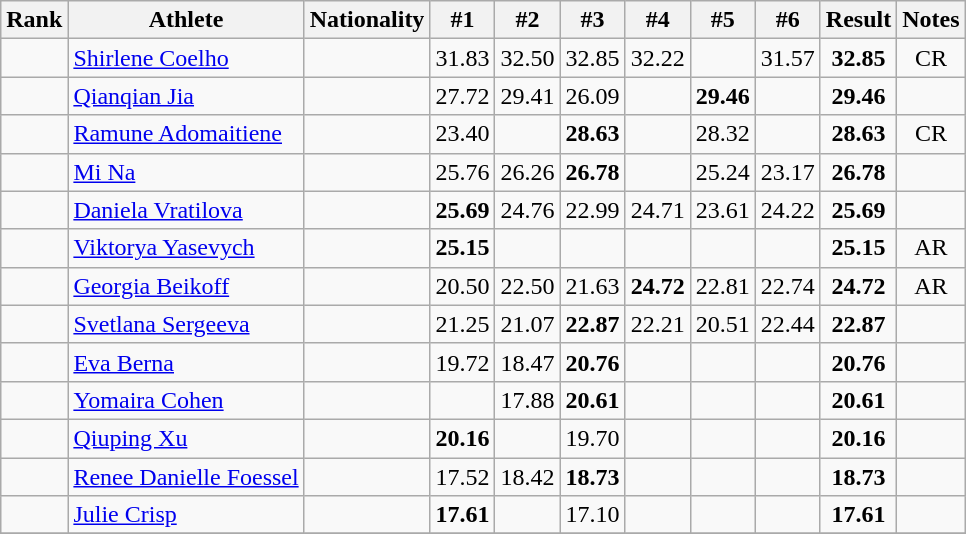<table class="wikitable sortable" style="text-align:center">
<tr>
<th>Rank</th>
<th>Athlete</th>
<th>Nationality</th>
<th>#1</th>
<th>#2</th>
<th>#3</th>
<th>#4</th>
<th>#5</th>
<th>#6</th>
<th>Result</th>
<th>Notes</th>
</tr>
<tr>
<td></td>
<td align=left><a href='#'>Shirlene Coelho</a></td>
<td align=left></td>
<td>31.83</td>
<td>32.50</td>
<td>32.85</td>
<td>32.22</td>
<td></td>
<td>31.57</td>
<td><strong>32.85</strong></td>
<td>CR</td>
</tr>
<tr>
<td></td>
<td align=left><a href='#'>Qianqian Jia</a></td>
<td align=left></td>
<td>27.72</td>
<td>29.41</td>
<td>26.09</td>
<td></td>
<td><strong>29.46</strong></td>
<td></td>
<td><strong>29.46</strong></td>
<td></td>
</tr>
<tr>
<td></td>
<td align=left><a href='#'>Ramune Adomaitiene</a></td>
<td align=left></td>
<td>23.40</td>
<td></td>
<td><strong>28.63</strong></td>
<td></td>
<td>28.32</td>
<td></td>
<td><strong>28.63</strong></td>
<td>CR</td>
</tr>
<tr>
<td></td>
<td align=left><a href='#'>Mi Na</a></td>
<td align=left></td>
<td>25.76</td>
<td>26.26</td>
<td><strong>26.78</strong></td>
<td></td>
<td>25.24</td>
<td>23.17</td>
<td><strong>26.78</strong></td>
<td></td>
</tr>
<tr>
<td></td>
<td align=left><a href='#'>Daniela Vratilova</a></td>
<td align=left></td>
<td><strong>25.69</strong></td>
<td>24.76</td>
<td>22.99</td>
<td>24.71</td>
<td>23.61</td>
<td>24.22</td>
<td><strong>25.69</strong></td>
<td></td>
</tr>
<tr>
<td></td>
<td align=left><a href='#'>Viktorya Yasevych</a></td>
<td align=left></td>
<td><strong>25.15</strong></td>
<td></td>
<td></td>
<td></td>
<td></td>
<td></td>
<td><strong>25.15</strong></td>
<td>AR</td>
</tr>
<tr>
<td></td>
<td align=left><a href='#'>Georgia Beikoff</a></td>
<td align=left></td>
<td>20.50</td>
<td>22.50</td>
<td>21.63</td>
<td><strong>24.72</strong></td>
<td>22.81</td>
<td>22.74</td>
<td><strong>24.72</strong></td>
<td>AR</td>
</tr>
<tr>
<td></td>
<td align=left><a href='#'>Svetlana Sergeeva</a></td>
<td align=left></td>
<td>21.25</td>
<td>21.07</td>
<td><strong>22.87</strong></td>
<td>22.21</td>
<td>20.51</td>
<td>22.44</td>
<td><strong>22.87</strong></td>
<td></td>
</tr>
<tr>
<td></td>
<td align=left><a href='#'>Eva Berna</a></td>
<td align=left></td>
<td>19.72</td>
<td>18.47</td>
<td><strong>20.76</strong></td>
<td></td>
<td></td>
<td></td>
<td><strong>20.76</strong></td>
<td></td>
</tr>
<tr>
<td></td>
<td align=left><a href='#'>Yomaira Cohen</a></td>
<td align=left></td>
<td></td>
<td>17.88</td>
<td><strong>20.61</strong></td>
<td></td>
<td></td>
<td></td>
<td><strong>20.61</strong></td>
<td></td>
</tr>
<tr>
<td></td>
<td align=left><a href='#'>Qiuping Xu</a></td>
<td align=left></td>
<td><strong>20.16</strong></td>
<td></td>
<td>19.70</td>
<td></td>
<td></td>
<td></td>
<td><strong>20.16</strong></td>
<td></td>
</tr>
<tr>
<td></td>
<td align=left><a href='#'>Renee Danielle Foessel</a></td>
<td align=left></td>
<td>17.52</td>
<td>18.42</td>
<td><strong>18.73</strong></td>
<td></td>
<td></td>
<td></td>
<td><strong>18.73</strong></td>
<td></td>
</tr>
<tr>
<td></td>
<td align=left><a href='#'>Julie Crisp</a></td>
<td align=left></td>
<td><strong>17.61</strong></td>
<td></td>
<td>17.10</td>
<td></td>
<td></td>
<td></td>
<td><strong>17.61</strong></td>
<td></td>
</tr>
<tr>
</tr>
</table>
